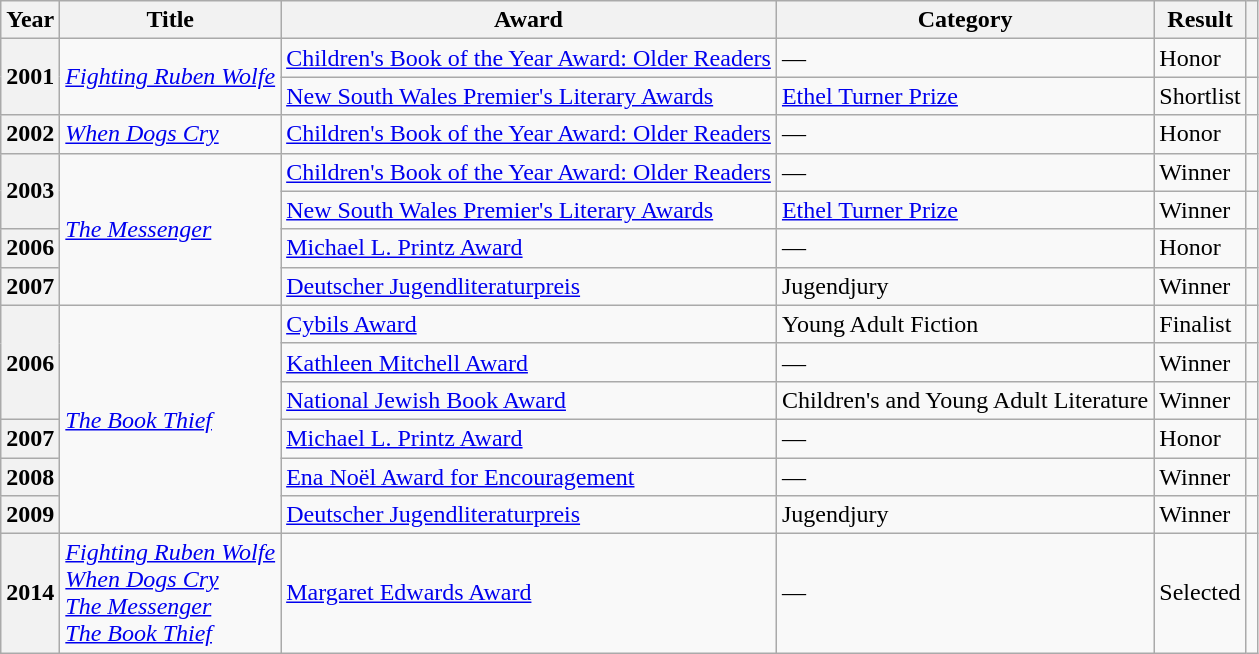<table class="wikitable">
<tr>
<th>Year</th>
<th>Title</th>
<th>Award</th>
<th>Category</th>
<th>Result</th>
<th></th>
</tr>
<tr>
<th rowspan="2">2001</th>
<td rowspan="2"><em><a href='#'>Fighting Ruben Wolfe</a></em></td>
<td><a href='#'>Children's Book of the Year Award: Older Readers</a></td>
<td>—</td>
<td>Honor</td>
<td></td>
</tr>
<tr>
<td><a href='#'>New South Wales Premier's Literary Awards</a></td>
<td><a href='#'>Ethel Turner Prize</a></td>
<td>Shortlist</td>
<td></td>
</tr>
<tr>
<th>2002</th>
<td><em><a href='#'>When Dogs Cry</a></em></td>
<td><a href='#'>Children's Book of the Year Award: Older Readers</a></td>
<td>—</td>
<td>Honor</td>
<td></td>
</tr>
<tr>
<th rowspan="2">2003</th>
<td rowspan="4"><em><a href='#'>The Messenger</a></em></td>
<td><a href='#'>Children's Book of the Year Award: Older Readers</a></td>
<td>—</td>
<td>Winner</td>
<td></td>
</tr>
<tr>
<td><a href='#'>New South Wales Premier's Literary Awards</a></td>
<td><a href='#'>Ethel Turner Prize</a></td>
<td>Winner</td>
<td></td>
</tr>
<tr>
<th>2006</th>
<td><a href='#'>Michael L. Printz Award</a></td>
<td>—</td>
<td>Honor</td>
<td></td>
</tr>
<tr>
<th>2007</th>
<td><a href='#'>Deutscher Jugendliteraturpreis</a></td>
<td>Jugendjury</td>
<td>Winner</td>
<td></td>
</tr>
<tr>
<th rowspan="3">2006</th>
<td rowspan="6"><em><a href='#'>The Book Thief</a></em></td>
<td><a href='#'>Cybils Award</a></td>
<td>Young Adult Fiction</td>
<td>Finalist</td>
<td></td>
</tr>
<tr>
<td><a href='#'>Kathleen Mitchell Award</a></td>
<td>—</td>
<td>Winner</td>
<td></td>
</tr>
<tr>
<td><a href='#'>National Jewish Book Award</a></td>
<td>Children's and Young Adult Literature</td>
<td>Winner</td>
<td></td>
</tr>
<tr>
<th>2007</th>
<td><a href='#'>Michael L. Printz Award</a></td>
<td>—</td>
<td>Honor</td>
<td></td>
</tr>
<tr>
<th>2008</th>
<td><a href='#'>Ena Noël Award for Encouragement</a></td>
<td>—</td>
<td>Winner</td>
<td></td>
</tr>
<tr>
<th>2009</th>
<td><a href='#'>Deutscher Jugendliteraturpreis</a></td>
<td>Jugendjury</td>
<td>Winner</td>
<td></td>
</tr>
<tr>
<th>2014</th>
<td><em><a href='#'>Fighting Ruben Wolfe</a></em><br><em><a href='#'>When Dogs Cry</a></em><br><em><a href='#'>The Messenger</a></em><br><em><a href='#'>The Book Thief</a></em></td>
<td><a href='#'>Margaret Edwards Award</a></td>
<td>—</td>
<td>Selected</td>
<td></td>
</tr>
</table>
